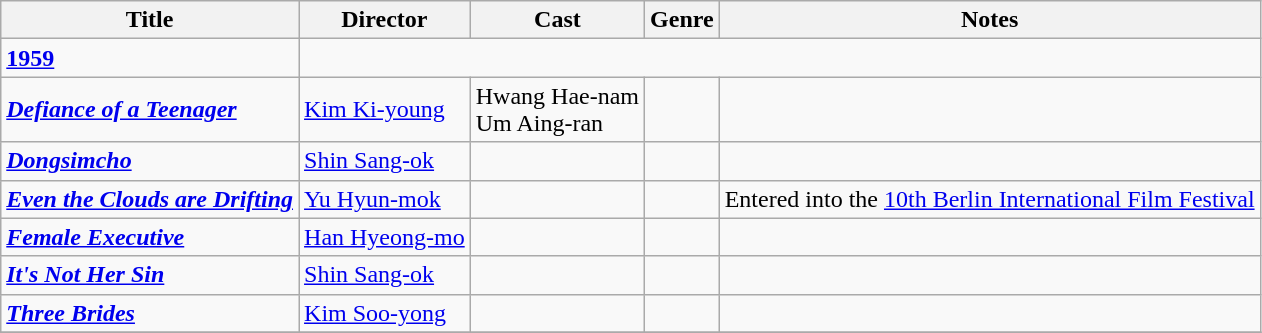<table class="wikitable">
<tr>
<th>Title</th>
<th>Director</th>
<th>Cast</th>
<th>Genre</th>
<th>Notes</th>
</tr>
<tr>
<td><strong><a href='#'>1959</a></strong></td>
</tr>
<tr>
<td><strong><em><a href='#'>Defiance of a Teenager</a></em></strong></td>
<td><a href='#'>Kim Ki-young</a></td>
<td>Hwang Hae-nam<br>Um Aing-ran</td>
<td></td>
<td></td>
</tr>
<tr>
<td><strong><em><a href='#'>Dongsimcho</a></em></strong></td>
<td><a href='#'>Shin Sang-ok</a></td>
<td></td>
<td></td>
<td></td>
</tr>
<tr>
<td><strong><em><a href='#'>Even the Clouds are Drifting</a></em></strong></td>
<td><a href='#'>Yu Hyun-mok</a></td>
<td></td>
<td></td>
<td>Entered into the <a href='#'>10th Berlin International Film Festival</a></td>
</tr>
<tr>
<td><strong><em><a href='#'>Female Executive</a></em></strong></td>
<td><a href='#'>Han Hyeong-mo</a></td>
<td></td>
<td></td>
<td></td>
</tr>
<tr>
<td><strong><em><a href='#'>It's Not Her Sin</a></em></strong></td>
<td><a href='#'>Shin Sang-ok</a></td>
<td></td>
<td></td>
<td></td>
</tr>
<tr>
<td><strong><em><a href='#'>Three Brides</a></em></strong></td>
<td><a href='#'>Kim Soo-yong</a></td>
<td></td>
<td></td>
<td></td>
</tr>
<tr>
</tr>
</table>
